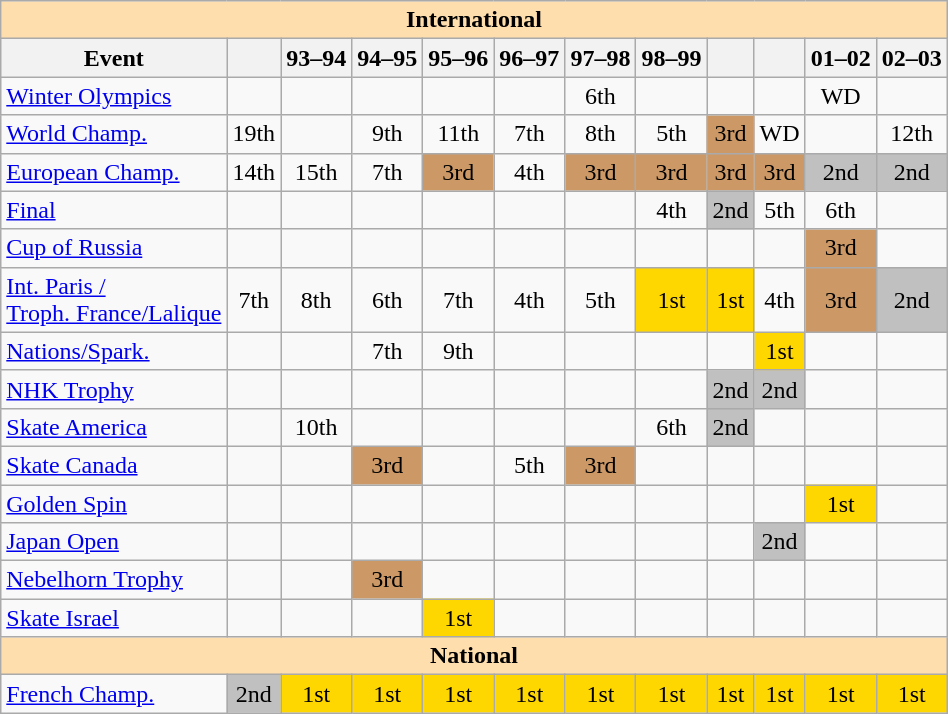<table class="wikitable" style="text-align:center">
<tr>
<th style="background-color: #ffdead; " colspan=12 align=center>International</th>
</tr>
<tr>
<th>Event</th>
<th></th>
<th>93–94</th>
<th>94–95</th>
<th>95–96</th>
<th>96–97</th>
<th>97–98</th>
<th>98–99</th>
<th></th>
<th></th>
<th>01–02</th>
<th>02–03</th>
</tr>
<tr>
<td align=left><a href='#'>Winter Olympics</a></td>
<td></td>
<td></td>
<td></td>
<td></td>
<td></td>
<td>6th</td>
<td></td>
<td></td>
<td></td>
<td>WD</td>
<td></td>
</tr>
<tr>
<td align=left><a href='#'>World Champ.</a></td>
<td>19th</td>
<td></td>
<td>9th</td>
<td>11th</td>
<td>7th</td>
<td>8th</td>
<td>5th</td>
<td bgcolor=cc9966>3rd</td>
<td>WD</td>
<td></td>
<td>12th</td>
</tr>
<tr>
<td align=left><a href='#'>European Champ.</a></td>
<td>14th</td>
<td>15th</td>
<td>7th</td>
<td bgcolor=cc9966>3rd</td>
<td>4th</td>
<td bgcolor=cc9966>3rd</td>
<td bgcolor=cc9966>3rd</td>
<td bgcolor=cc9966>3rd</td>
<td bgcolor=cc9966>3rd</td>
<td bgcolor=silver>2nd</td>
<td bgcolor=silver>2nd</td>
</tr>
<tr>
<td align=left> <a href='#'>Final</a></td>
<td></td>
<td></td>
<td></td>
<td></td>
<td></td>
<td></td>
<td>4th</td>
<td bgcolor=silver>2nd</td>
<td>5th</td>
<td>6th</td>
<td></td>
</tr>
<tr>
<td align=left> <a href='#'>Cup of Russia</a></td>
<td></td>
<td></td>
<td></td>
<td></td>
<td></td>
<td></td>
<td></td>
<td></td>
<td></td>
<td bgcolor=cc9966>3rd</td>
<td></td>
</tr>
<tr>
<td align=left> <a href='#'>Int. Paris / <br> Troph. France/Lalique</a></td>
<td>7th</td>
<td>8th</td>
<td>6th</td>
<td>7th</td>
<td>4th</td>
<td>5th</td>
<td bgcolor=gold>1st</td>
<td bgcolor=gold>1st</td>
<td>4th</td>
<td bgcolor=cc9966>3rd</td>
<td bgcolor=silver>2nd</td>
</tr>
<tr>
<td align=left> <a href='#'>Nations/Spark.</a></td>
<td></td>
<td></td>
<td>7th</td>
<td>9th</td>
<td></td>
<td></td>
<td></td>
<td></td>
<td bgcolor=gold>1st</td>
<td></td>
<td></td>
</tr>
<tr>
<td align=left> <a href='#'>NHK Trophy</a></td>
<td></td>
<td></td>
<td></td>
<td></td>
<td></td>
<td></td>
<td></td>
<td bgcolor=silver>2nd</td>
<td bgcolor=silver>2nd</td>
<td></td>
<td></td>
</tr>
<tr>
<td align=left> <a href='#'>Skate America</a></td>
<td></td>
<td>10th</td>
<td></td>
<td></td>
<td></td>
<td></td>
<td>6th</td>
<td bgcolor=silver>2nd</td>
<td></td>
<td></td>
<td></td>
</tr>
<tr>
<td align=left> <a href='#'>Skate Canada</a></td>
<td></td>
<td></td>
<td bgcolor=cc9966>3rd</td>
<td></td>
<td>5th</td>
<td bgcolor=cc9966>3rd</td>
<td></td>
<td></td>
<td></td>
<td></td>
<td></td>
</tr>
<tr>
<td align=left><a href='#'>Golden Spin</a></td>
<td></td>
<td></td>
<td></td>
<td></td>
<td></td>
<td></td>
<td></td>
<td></td>
<td></td>
<td bgcolor=gold>1st</td>
<td></td>
</tr>
<tr>
<td align=left><a href='#'>Japan Open</a></td>
<td></td>
<td></td>
<td></td>
<td></td>
<td></td>
<td></td>
<td></td>
<td></td>
<td bgcolor=silver>2nd</td>
<td></td>
<td></td>
</tr>
<tr>
<td align=left><a href='#'>Nebelhorn Trophy</a></td>
<td></td>
<td></td>
<td bgcolor=cc9966>3rd</td>
<td></td>
<td></td>
<td></td>
<td></td>
<td></td>
<td></td>
<td></td>
<td></td>
</tr>
<tr>
<td align=left><a href='#'>Skate Israel</a></td>
<td></td>
<td></td>
<td></td>
<td bgcolor=gold>1st</td>
<td></td>
<td></td>
<td></td>
<td></td>
<td></td>
<td></td>
<td></td>
</tr>
<tr>
<th style="background-color: #ffdead; " colspan=12 align=center>National</th>
</tr>
<tr>
<td align=left><a href='#'>French Champ.</a></td>
<td bgcolor=silver>2nd</td>
<td bgcolor=gold>1st</td>
<td bgcolor=gold>1st</td>
<td bgcolor=gold>1st</td>
<td bgcolor=gold>1st</td>
<td bgcolor=gold>1st</td>
<td bgcolor=gold>1st</td>
<td bgcolor=gold>1st</td>
<td bgcolor=gold>1st</td>
<td bgcolor=gold>1st</td>
<td bgcolor=gold>1st</td>
</tr>
</table>
